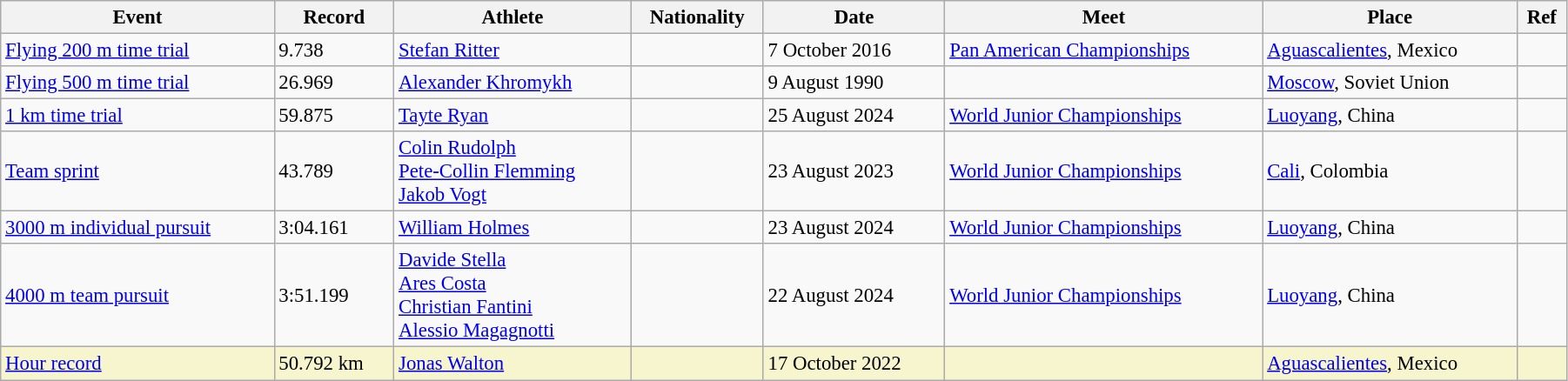<table class="wikitable" style="font-size:95%; width: 95%;">
<tr>
<th>Event</th>
<th>Record</th>
<th>Athlete</th>
<th>Nationality</th>
<th>Date</th>
<th>Meet</th>
<th>Place</th>
<th>Ref</th>
</tr>
<tr>
<td><a href='#'>Flying 200 m time trial</a></td>
<td>9.738</td>
<td><a href='#'>Stefan Ritter</a></td>
<td></td>
<td>7 October 2016</td>
<td><a href='#'>Pan American Championships</a></td>
<td><a href='#'>Aguascalientes</a>, Mexico</td>
<td></td>
</tr>
<tr>
<td><a href='#'>Flying 500 m time trial</a></td>
<td>26.969</td>
<td><a href='#'>Alexander Khromykh</a></td>
<td></td>
<td>9 August 1990</td>
<td></td>
<td><a href='#'>Moscow</a>, Soviet Union</td>
<td></td>
</tr>
<tr>
<td><a href='#'>1 km time trial</a></td>
<td>59.875</td>
<td><a href='#'>Tayte Ryan</a></td>
<td></td>
<td>25 August 2024</td>
<td><a href='#'>World Junior Championships</a></td>
<td><a href='#'>Luoyang</a>, China</td>
<td></td>
</tr>
<tr>
<td><a href='#'>Team sprint</a></td>
<td>43.789</td>
<td><a href='#'>Colin Rudolph</a><br><a href='#'>Pete-Collin Flemming</a><br><a href='#'>Jakob Vogt</a></td>
<td></td>
<td>23 August 2023</td>
<td><a href='#'>World Junior Championships</a></td>
<td><a href='#'>Cali</a>, Colombia</td>
<td></td>
</tr>
<tr>
<td><a href='#'>3000 m individual pursuit</a></td>
<td>3:04.161</td>
<td><a href='#'>William Holmes</a></td>
<td></td>
<td>23 August 2024</td>
<td><a href='#'>World Junior Championships</a></td>
<td><a href='#'>Luoyang</a>, China</td>
<td></td>
</tr>
<tr>
<td><a href='#'>4000 m team pursuit</a></td>
<td>3:51.199</td>
<td><a href='#'>Davide Stella</a><br><a href='#'>Ares Costa</a><br><a href='#'>Christian Fantini</a><br><a href='#'>Alessio Magagnotti</a></td>
<td></td>
<td>22 August 2024</td>
<td><a href='#'>World Junior Championships</a></td>
<td><a href='#'>Luoyang</a>, China</td>
<td></td>
</tr>
<tr style="background:#f6F5CE;">
<td><a href='#'>Hour record</a></td>
<td>50.792 km</td>
<td><a href='#'>Jonas Walton</a></td>
<td></td>
<td>17 October 2022</td>
<td></td>
<td><a href='#'>Aguascalientes</a>, Mexico</td>
<td></td>
</tr>
</table>
